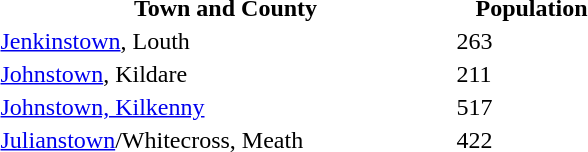<table>
<tr>
<th style="width:300px;align:left;">Town and County</th>
<th style="width:100px;align:right;">Population</th>
</tr>
<tr>
<td><a href='#'>Jenkinstown</a>, Louth</td>
<td>263</td>
</tr>
<tr>
<td><a href='#'>Johnstown</a>, Kildare</td>
<td>211</td>
</tr>
<tr>
<td><a href='#'>Johnstown, Kilkenny</a></td>
<td>517</td>
</tr>
<tr>
<td><a href='#'>Julianstown</a>/Whitecross, Meath</td>
<td>422</td>
</tr>
</table>
